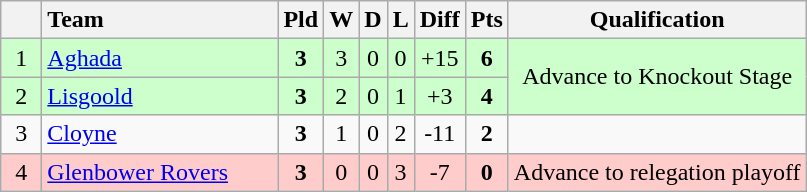<table class="wikitable" style="text-align:center">
<tr>
<th width="20"></th>
<th width="150" style="text-align:left;">Team</th>
<th>Pld</th>
<th>W</th>
<th>D</th>
<th>L</th>
<th>Diff</th>
<th>Pts</th>
<th>Qualification</th>
</tr>
<tr style="background:#ccffcc">
<td>1</td>
<td align="left"> <a href='#'>Aghada</a></td>
<td><strong>3</strong></td>
<td>3</td>
<td>0</td>
<td>0</td>
<td>+15</td>
<td><strong>6</strong></td>
<td rowspan="2">Advance to Knockout Stage</td>
</tr>
<tr style="background:#ccffcc">
<td>2</td>
<td align="left"> <a href='#'>Lisgoold</a></td>
<td><strong>3</strong></td>
<td>2</td>
<td>0</td>
<td>1</td>
<td>+3</td>
<td><strong>4</strong></td>
</tr>
<tr>
<td>3</td>
<td align="left"> <a href='#'>Cloyne</a></td>
<td><strong>3</strong></td>
<td>1</td>
<td>0</td>
<td>2</td>
<td>-11</td>
<td><strong>2</strong></td>
<td></td>
</tr>
<tr style="background:#ffcccc">
<td>4</td>
<td align="left"> <a href='#'>Glenbower Rovers</a></td>
<td><strong>3</strong></td>
<td>0</td>
<td>0</td>
<td>3</td>
<td>-7</td>
<td><strong>0</strong></td>
<td>Advance to relegation playoff</td>
</tr>
</table>
